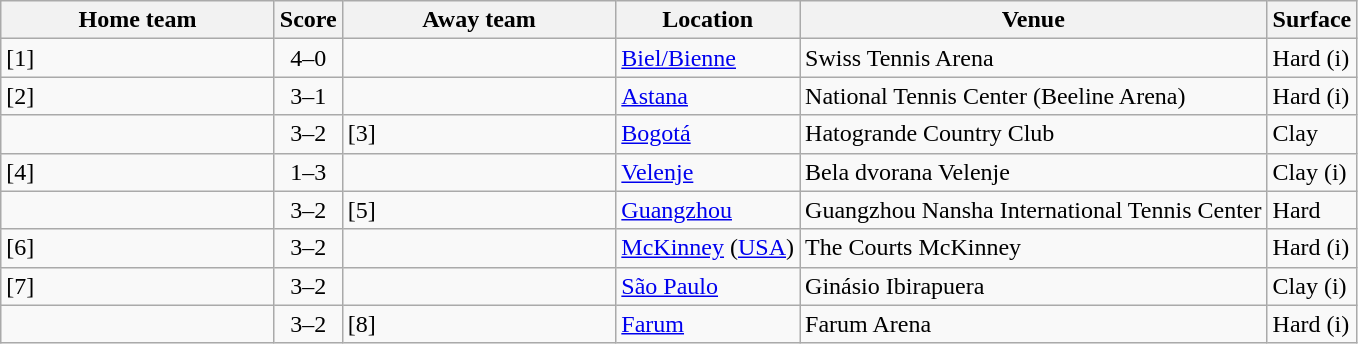<table class="wikitable nowrap">
<tr>
<th width=175>Home team</th>
<th>Score</th>
<th width=175>Away team</th>
<th>Location</th>
<th>Venue</th>
<th>Surface</th>
</tr>
<tr>
<td><strong></strong> [1]</td>
<td align=center>4–0</td>
<td></td>
<td><a href='#'>Biel/Bienne</a></td>
<td>Swiss Tennis Arena</td>
<td>Hard (i)</td>
</tr>
<tr>
<td><strong></strong> [2]</td>
<td align=center>3–1</td>
<td></td>
<td><a href='#'>Astana</a></td>
<td>National Tennis Center (Beeline Arena)</td>
<td>Hard (i)</td>
</tr>
<tr>
<td><strong></strong></td>
<td align=center>3–2</td>
<td> [3]</td>
<td><a href='#'>Bogotá</a></td>
<td>Hatogrande Country Club</td>
<td>Clay</td>
</tr>
<tr>
<td> [4]</td>
<td align=center>1–3</td>
<td><strong></strong></td>
<td><a href='#'>Velenje</a></td>
<td>Bela dvorana Velenje</td>
<td>Clay (i)</td>
</tr>
<tr>
<td><strong></strong></td>
<td align=center>3–2</td>
<td> [5]</td>
<td><a href='#'>Guangzhou</a></td>
<td>Guangzhou Nansha International Tennis Center</td>
<td>Hard</td>
</tr>
<tr>
<td><strong></strong> [6]</td>
<td align=center>3–2</td>
<td></td>
<td><a href='#'>McKinney</a> (<a href='#'>USA</a>)</td>
<td>The Courts McKinney</td>
<td>Hard (i)</td>
</tr>
<tr>
<td><strong></strong>  [7]</td>
<td align=center>3–2</td>
<td></td>
<td><a href='#'>São Paulo</a></td>
<td>Ginásio Ibirapuera</td>
<td>Clay (i)</td>
</tr>
<tr>
<td><strong></strong></td>
<td align=center>3–2</td>
<td> [8]</td>
<td><a href='#'>Farum</a></td>
<td>Farum Arena</td>
<td>Hard (i)</td>
</tr>
</table>
